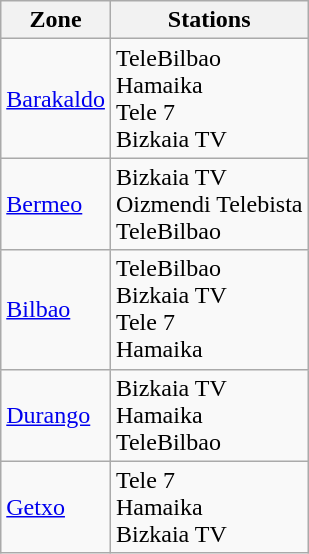<table class="wikitable">
<tr>
<th>Zone</th>
<th>Stations</th>
</tr>
<tr>
<td><a href='#'>Barakaldo</a></td>
<td>TeleBilbao<br>Hamaika<br>Tele 7<br>Bizkaia TV</td>
</tr>
<tr>
<td><a href='#'>Bermeo</a></td>
<td>Bizkaia TV<br>Oizmendi Telebista<br>TeleBilbao</td>
</tr>
<tr>
<td><a href='#'>Bilbao</a></td>
<td>TeleBilbao<br>Bizkaia TV<br>Tele 7<br>Hamaika</td>
</tr>
<tr>
<td><a href='#'>Durango</a></td>
<td>Bizkaia TV<br>Hamaika<br>TeleBilbao</td>
</tr>
<tr>
<td><a href='#'>Getxo</a></td>
<td>Tele 7<br>Hamaika<br>Bizkaia TV</td>
</tr>
</table>
